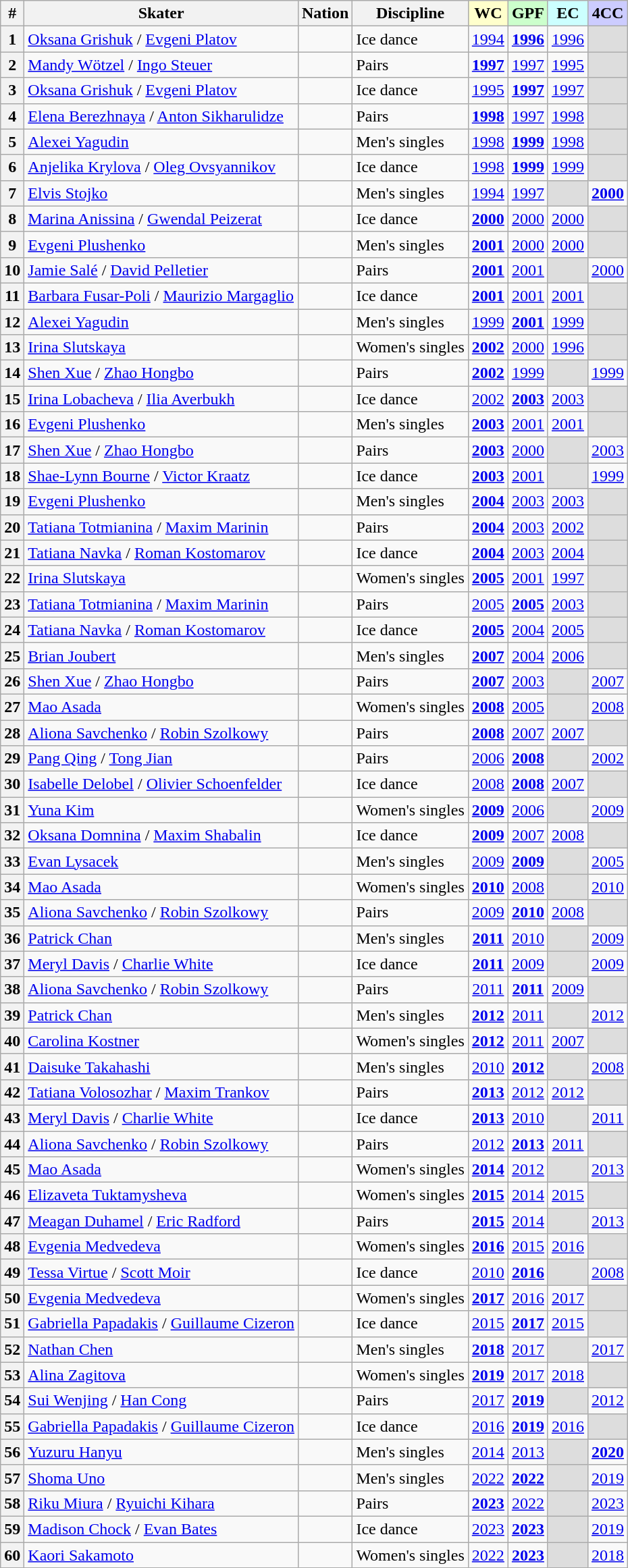<table class="wikitable sortable" style="text-align: center;">
<tr>
<th>#</th>
<th>Skater</th>
<th>Nation</th>
<th>Discipline</th>
<th style="background-color: #ffc;">WC</th>
<th style="background-color: #cfc;">GPF</th>
<th style="background-color: #cff;">EC</th>
<th style="background-color: #ccf;">4CC</th>
</tr>
<tr>
<th>1</th>
<td style="text-align: left;"><a href='#'>Oksana Grishuk</a> / <a href='#'>Evgeni Platov</a></td>
<td></td>
<td style="text-align: left;">Ice dance</td>
<td><a href='#'>1994</a></td>
<td><strong><a href='#'>1996</a></strong></td>
<td><a href='#'>1996</a></td>
<td style="background-color: #ddd;"></td>
</tr>
<tr>
<th>2</th>
<td style="text-align: left;"><a href='#'>Mandy Wötzel</a> / <a href='#'>Ingo Steuer</a></td>
<td></td>
<td style="text-align: left;">Pairs</td>
<td><strong><a href='#'>1997</a></strong></td>
<td><a href='#'>1997</a></td>
<td><a href='#'>1995</a></td>
<td style="background-color: #ddd;"></td>
</tr>
<tr>
<th>3</th>
<td style="text-align: left;"><a href='#'>Oksana Grishuk</a> / <a href='#'>Evgeni Platov</a></td>
<td></td>
<td style="text-align: left;">Ice dance</td>
<td><a href='#'>1995</a></td>
<td><strong><a href='#'>1997</a></strong></td>
<td><a href='#'>1997</a></td>
<td style="background-color: #ddd;"></td>
</tr>
<tr>
<th>4</th>
<td style="text-align: left;"><a href='#'>Elena Berezhnaya</a> / <a href='#'>Anton Sikharulidze</a></td>
<td></td>
<td style="text-align: left;">Pairs</td>
<td><strong><a href='#'>1998</a></strong></td>
<td><a href='#'>1997</a></td>
<td><a href='#'>1998</a></td>
<td style="background-color: #ddd;"></td>
</tr>
<tr>
<th>5</th>
<td style="text-align: left;"><a href='#'>Alexei Yagudin</a></td>
<td></td>
<td style="text-align: left;">Men's singles</td>
<td><a href='#'>1998</a></td>
<td><strong><a href='#'>1999</a></strong></td>
<td><a href='#'>1998</a></td>
<td style="background-color: #ddd;"></td>
</tr>
<tr>
<th>6</th>
<td style="text-align: left;"><a href='#'>Anjelika Krylova</a> / <a href='#'>Oleg Ovsyannikov</a></td>
<td></td>
<td style="text-align: left;">Ice dance</td>
<td><a href='#'>1998</a></td>
<td><strong><a href='#'>1999</a></strong></td>
<td><a href='#'>1999</a></td>
<td style="background-color: #ddd;"></td>
</tr>
<tr>
<th>7</th>
<td style="text-align: left;"><a href='#'>Elvis Stojko</a></td>
<td></td>
<td style="text-align: left;">Men's singles</td>
<td><a href='#'>1994</a></td>
<td><a href='#'>1997</a></td>
<td style="background-color: #ddd;"></td>
<td><strong><a href='#'>2000</a></strong></td>
</tr>
<tr>
<th>8</th>
<td style="text-align: left;"><a href='#'>Marina Anissina</a> / <a href='#'>Gwendal Peizerat</a></td>
<td></td>
<td style="text-align: left;">Ice dance</td>
<td><strong><a href='#'>2000</a></strong></td>
<td><a href='#'>2000</a></td>
<td><a href='#'>2000</a></td>
<td style="background-color: #ddd;"></td>
</tr>
<tr>
<th>9</th>
<td style="text-align: left;"><a href='#'>Evgeni Plushenko</a></td>
<td></td>
<td style="text-align: left;">Men's singles</td>
<td><strong><a href='#'>2001</a></strong></td>
<td><a href='#'>2000</a></td>
<td><a href='#'>2000</a></td>
<td style="background-color: #ddd;"></td>
</tr>
<tr>
<th>10</th>
<td style="text-align: left;"><a href='#'>Jamie Salé</a> / <a href='#'>David Pelletier</a></td>
<td></td>
<td style="text-align: left;">Pairs</td>
<td><strong><a href='#'>2001</a></strong></td>
<td><a href='#'>2001</a></td>
<td style="background-color: #ddd;"></td>
<td><a href='#'>2000</a></td>
</tr>
<tr>
<th>11</th>
<td style="text-align: left;"><a href='#'>Barbara Fusar-Poli</a> / <a href='#'>Maurizio Margaglio</a></td>
<td></td>
<td style="text-align: left;">Ice dance</td>
<td><strong><a href='#'>2001</a></strong></td>
<td><a href='#'>2001</a></td>
<td><a href='#'>2001</a></td>
<td style="background-color: #ddd;"></td>
</tr>
<tr>
<th>12</th>
<td style="text-align: left;"><a href='#'>Alexei Yagudin</a></td>
<td></td>
<td style="text-align: left;">Men's singles</td>
<td><a href='#'>1999</a></td>
<td><strong><a href='#'>2001</a></strong></td>
<td><a href='#'>1999</a></td>
<td style="background-color: #ddd;"></td>
</tr>
<tr>
<th>13</th>
<td style="text-align: left;"><a href='#'>Irina Slutskaya</a></td>
<td></td>
<td style="text-align: left;">Women's singles</td>
<td><strong><a href='#'>2002</a></strong></td>
<td><a href='#'>2000</a></td>
<td><a href='#'>1996</a></td>
<td style="background-color: #ddd;"></td>
</tr>
<tr>
<th>14</th>
<td style="text-align: left;"><a href='#'>Shen Xue</a> / <a href='#'>Zhao Hongbo</a></td>
<td></td>
<td style="text-align: left;">Pairs</td>
<td><strong><a href='#'>2002</a></strong></td>
<td><a href='#'>1999</a></td>
<td style="background-color: #ddd;"></td>
<td><a href='#'>1999</a></td>
</tr>
<tr>
<th>15</th>
<td style="text-align: left;"><a href='#'>Irina Lobacheva</a> / <a href='#'>Ilia Averbukh</a></td>
<td></td>
<td style="text-align: left;">Ice dance</td>
<td><a href='#'>2002</a></td>
<td><strong><a href='#'>2003</a></strong></td>
<td><a href='#'>2003</a></td>
<td style="background-color: #ddd;"></td>
</tr>
<tr>
<th>16</th>
<td style="text-align: left;"><a href='#'>Evgeni Plushenko</a></td>
<td></td>
<td style="text-align: left;">Men's singles</td>
<td><strong><a href='#'>2003</a></strong></td>
<td><a href='#'>2001</a></td>
<td><a href='#'>2001</a></td>
<td style="background-color: #ddd;"></td>
</tr>
<tr>
<th>17</th>
<td style="text-align: left;"><a href='#'>Shen Xue</a> / <a href='#'>Zhao Hongbo</a></td>
<td></td>
<td style="text-align: left;">Pairs</td>
<td><strong><a href='#'>2003</a></strong></td>
<td><a href='#'>2000</a></td>
<td style="background-color: #ddd;"></td>
<td><a href='#'>2003</a></td>
</tr>
<tr>
<th>18</th>
<td style="text-align: left;"><a href='#'>Shae-Lynn Bourne</a> / <a href='#'>Victor Kraatz</a></td>
<td></td>
<td style="text-align: left;">Ice dance</td>
<td><strong><a href='#'>2003</a></strong></td>
<td><a href='#'>2001</a></td>
<td style="background-color: #ddd;"></td>
<td><a href='#'>1999</a></td>
</tr>
<tr>
<th>19</th>
<td style="text-align: left;"><a href='#'>Evgeni Plushenko</a></td>
<td></td>
<td style="text-align: left;">Men's singles</td>
<td><strong><a href='#'>2004</a></strong></td>
<td><a href='#'>2003</a></td>
<td><a href='#'>2003</a></td>
<td style="background-color: #ddd;"></td>
</tr>
<tr>
<th>20</th>
<td style="text-align: left;"><a href='#'>Tatiana Totmianina</a> / <a href='#'>Maxim Marinin</a></td>
<td></td>
<td style="text-align: left;">Pairs</td>
<td><strong><a href='#'>2004</a></strong></td>
<td><a href='#'>2003</a></td>
<td><a href='#'>2002</a></td>
<td style="background-color: #ddd;"></td>
</tr>
<tr>
<th>21</th>
<td style="text-align: left;"><a href='#'>Tatiana Navka</a> / <a href='#'>Roman Kostomarov</a></td>
<td></td>
<td style="text-align: left;">Ice dance</td>
<td><strong><a href='#'>2004</a></strong></td>
<td><a href='#'>2003</a></td>
<td><a href='#'>2004</a></td>
<td style="background-color: #ddd;"></td>
</tr>
<tr>
<th>22</th>
<td style="text-align: left;"><a href='#'>Irina Slutskaya</a></td>
<td></td>
<td style="text-align: left;">Women's singles</td>
<td><strong><a href='#'>2005</a></strong></td>
<td><a href='#'>2001</a></td>
<td><a href='#'>1997</a></td>
<td style="background-color: #ddd;"></td>
</tr>
<tr>
<th>23</th>
<td style="text-align: left;"><a href='#'>Tatiana Totmianina</a> / <a href='#'>Maxim Marinin</a></td>
<td></td>
<td style="text-align: left;">Pairs</td>
<td><a href='#'>2005</a></td>
<td><strong><a href='#'>2005</a></strong></td>
<td><a href='#'>2003</a></td>
<td style="background-color: #ddd;"></td>
</tr>
<tr>
<th>24</th>
<td style="text-align: left;"><a href='#'>Tatiana Navka</a> / <a href='#'>Roman Kostomarov</a></td>
<td></td>
<td style="text-align: left;">Ice dance</td>
<td><strong><a href='#'>2005</a></strong></td>
<td><a href='#'>2004</a></td>
<td><a href='#'>2005</a></td>
<td style="background-color: #ddd;"></td>
</tr>
<tr>
<th>25</th>
<td style="text-align: left;"><a href='#'>Brian Joubert</a></td>
<td></td>
<td style="text-align: left;">Men's singles</td>
<td><strong><a href='#'>2007</a></strong></td>
<td><a href='#'>2004</a></td>
<td><a href='#'>2006</a></td>
<td style="background-color: #ddd;"></td>
</tr>
<tr>
<th>26</th>
<td style="text-align: left;"><a href='#'>Shen Xue</a> / <a href='#'>Zhao Hongbo</a></td>
<td></td>
<td style="text-align: left;">Pairs</td>
<td><strong><a href='#'>2007</a></strong></td>
<td><a href='#'>2003</a></td>
<td style="background-color: #ddd;"></td>
<td><a href='#'>2007</a></td>
</tr>
<tr>
<th>27</th>
<td style="text-align: left;"><a href='#'>Mao Asada</a></td>
<td></td>
<td style="text-align: left;">Women's singles</td>
<td><strong><a href='#'>2008</a></strong></td>
<td><a href='#'>2005</a></td>
<td style="background-color: #ddd;"></td>
<td><a href='#'>2008</a></td>
</tr>
<tr>
<th>28</th>
<td style="text-align: left;"><a href='#'>Aliona Savchenko</a> / <a href='#'>Robin Szolkowy</a></td>
<td></td>
<td style="text-align: left;">Pairs</td>
<td><strong><a href='#'>2008</a></strong></td>
<td><a href='#'>2007</a></td>
<td><a href='#'>2007</a></td>
<td style="background-color: #ddd;"></td>
</tr>
<tr>
<th>29</th>
<td style="text-align: left;"><a href='#'>Pang Qing</a> / <a href='#'>Tong Jian</a></td>
<td></td>
<td style="text-align: left;">Pairs</td>
<td><a href='#'>2006</a></td>
<td><strong><a href='#'>2008</a></strong></td>
<td style="background-color: #ddd;"></td>
<td><a href='#'>2002</a></td>
</tr>
<tr>
<th>30</th>
<td style="text-align: left;"><a href='#'>Isabelle Delobel</a> / <a href='#'>Olivier Schoenfelder</a></td>
<td></td>
<td style="text-align: left;">Ice dance</td>
<td><a href='#'>2008</a></td>
<td><strong><a href='#'>2008</a></strong></td>
<td><a href='#'>2007</a></td>
<td style="background-color: #ddd;"></td>
</tr>
<tr>
<th>31</th>
<td style="text-align: left;"><a href='#'>Yuna Kim</a></td>
<td></td>
<td style="text-align: left;">Women's singles</td>
<td><strong><a href='#'>2009</a></strong></td>
<td><a href='#'>2006</a></td>
<td style="background-color: #ddd;"></td>
<td><a href='#'>2009</a></td>
</tr>
<tr>
<th>32</th>
<td style="text-align: left;"><a href='#'>Oksana Domnina</a> / <a href='#'>Maxim Shabalin</a></td>
<td></td>
<td style="text-align: left;">Ice dance</td>
<td><strong><a href='#'>2009</a></strong></td>
<td><a href='#'>2007</a></td>
<td><a href='#'>2008</a></td>
<td style="background-color: #ddd;"></td>
</tr>
<tr>
<th>33</th>
<td style="text-align: left;"><a href='#'>Evan Lysacek</a></td>
<td></td>
<td style="text-align: left;">Men's singles</td>
<td><a href='#'>2009</a></td>
<td><strong><a href='#'>2009</a></strong></td>
<td style="background-color: #ddd;"></td>
<td><a href='#'>2005</a></td>
</tr>
<tr>
<th>34</th>
<td style="text-align: left;"><a href='#'>Mao Asada</a></td>
<td></td>
<td style="text-align: left;">Women's singles</td>
<td><strong><a href='#'>2010</a></strong></td>
<td><a href='#'>2008</a></td>
<td style="background-color: #ddd;"></td>
<td><a href='#'>2010</a></td>
</tr>
<tr>
<th>35</th>
<td style="text-align: left;"><a href='#'>Aliona Savchenko</a> / <a href='#'>Robin Szolkowy</a></td>
<td></td>
<td style="text-align: left;">Pairs</td>
<td><a href='#'>2009</a></td>
<td><strong><a href='#'>2010</a></strong></td>
<td><a href='#'>2008</a></td>
<td style="background-color: #ddd;"></td>
</tr>
<tr>
<th>36</th>
<td style="text-align: left;"><a href='#'>Patrick Chan</a></td>
<td></td>
<td style="text-align: left;">Men's singles</td>
<td><strong><a href='#'>2011</a></strong></td>
<td><a href='#'>2010</a></td>
<td style="background-color: #ddd;"></td>
<td><a href='#'>2009</a></td>
</tr>
<tr>
<th>37</th>
<td style="text-align: left;"><a href='#'>Meryl Davis</a> / <a href='#'>Charlie White</a></td>
<td></td>
<td style="text-align: left;">Ice dance</td>
<td><strong><a href='#'>2011</a></strong></td>
<td><a href='#'>2009</a></td>
<td style="background-color: #ddd;"></td>
<td><a href='#'>2009</a></td>
</tr>
<tr>
<th>38</th>
<td style="text-align: left;"><a href='#'>Aliona Savchenko</a> / <a href='#'>Robin Szolkowy</a></td>
<td></td>
<td style="text-align: left;">Pairs</td>
<td><a href='#'>2011</a></td>
<td><strong><a href='#'>2011</a></strong></td>
<td><a href='#'>2009</a></td>
<td style="background-color: #ddd;"></td>
</tr>
<tr>
<th>39</th>
<td style="text-align: left;"><a href='#'>Patrick Chan</a></td>
<td></td>
<td style="text-align: left;">Men's singles</td>
<td><strong><a href='#'>2012</a></strong></td>
<td><a href='#'>2011</a></td>
<td style="background-color: #ddd;"></td>
<td><a href='#'>2012</a></td>
</tr>
<tr>
<th>40</th>
<td style="text-align: left;"><a href='#'>Carolina Kostner</a></td>
<td></td>
<td style="text-align: left;">Women's singles</td>
<td><strong><a href='#'>2012</a></strong></td>
<td><a href='#'>2011</a></td>
<td><a href='#'>2007</a></td>
<td style="background-color: #ddd;"></td>
</tr>
<tr>
<th>41</th>
<td style="text-align: left;"><a href='#'>Daisuke Takahashi</a></td>
<td></td>
<td style="text-align: left;">Men's singles</td>
<td><a href='#'>2010</a></td>
<td><strong><a href='#'>2012</a></strong></td>
<td style="background-color: #ddd;"></td>
<td><a href='#'>2008</a></td>
</tr>
<tr>
<th>42</th>
<td style="text-align: left;"><a href='#'>Tatiana Volosozhar</a> / <a href='#'>Maxim Trankov</a></td>
<td></td>
<td style="text-align: left;">Pairs</td>
<td><strong><a href='#'>2013</a></strong></td>
<td><a href='#'>2012</a></td>
<td><a href='#'>2012</a></td>
<td style="background-color: #ddd;"></td>
</tr>
<tr>
<th>43</th>
<td style="text-align: left;"><a href='#'>Meryl Davis</a> / <a href='#'>Charlie White</a></td>
<td></td>
<td style="text-align: left;">Ice dance</td>
<td><strong><a href='#'>2013</a></strong></td>
<td><a href='#'>2010</a></td>
<td style="background-color: #ddd;"></td>
<td><a href='#'>2011</a></td>
</tr>
<tr>
<th>44</th>
<td style="text-align: left;"><a href='#'>Aliona Savchenko</a> / <a href='#'>Robin Szolkowy</a></td>
<td></td>
<td style="text-align: left;">Pairs</td>
<td><a href='#'>2012</a></td>
<td><strong><a href='#'>2013</a></strong></td>
<td><a href='#'>2011</a></td>
<td style="background-color: #ddd;"></td>
</tr>
<tr>
<th>45</th>
<td style="text-align: left;"><a href='#'>Mao Asada</a></td>
<td></td>
<td style="text-align: left;">Women's singles</td>
<td><strong><a href='#'>2014</a></strong></td>
<td><a href='#'>2012</a></td>
<td style="background-color: #ddd;"></td>
<td><a href='#'>2013</a></td>
</tr>
<tr>
<th>46</th>
<td style="text-align: left;"><a href='#'>Elizaveta Tuktamysheva</a></td>
<td></td>
<td style="text-align: left;">Women's singles</td>
<td><strong><a href='#'>2015</a></strong></td>
<td><a href='#'>2014</a></td>
<td><a href='#'>2015</a></td>
<td style="background-color: #ddd;"></td>
</tr>
<tr>
<th>47</th>
<td style="text-align: left;"><a href='#'>Meagan Duhamel</a> / <a href='#'>Eric Radford</a></td>
<td></td>
<td style="text-align: left;">Pairs</td>
<td><strong><a href='#'>2015</a></strong></td>
<td><a href='#'>2014</a></td>
<td style="background-color: #ddd;"></td>
<td><a href='#'>2013</a></td>
</tr>
<tr>
<th>48</th>
<td style="text-align: left;"><a href='#'>Evgenia Medvedeva</a></td>
<td></td>
<td style="text-align: left;">Women's singles</td>
<td><strong><a href='#'>2016</a></strong></td>
<td><a href='#'>2015</a></td>
<td><a href='#'>2016</a></td>
<td style="background-color: #ddd;"></td>
</tr>
<tr>
<th>49</th>
<td style="text-align: left;"><a href='#'>Tessa Virtue</a> / <a href='#'>Scott Moir</a></td>
<td></td>
<td style="text-align: left;">Ice dance</td>
<td><a href='#'>2010</a></td>
<td><strong><a href='#'>2016</a></strong></td>
<td style="background-color: #ddd;"></td>
<td><a href='#'>2008</a></td>
</tr>
<tr>
<th>50</th>
<td style="text-align: left;"><a href='#'>Evgenia Medvedeva</a></td>
<td></td>
<td style="text-align: left;">Women's singles</td>
<td><strong><a href='#'>2017</a></strong></td>
<td><a href='#'>2016</a></td>
<td><a href='#'>2017</a></td>
<td style="background-color: #ddd;"></td>
</tr>
<tr>
<th>51</th>
<td style="text-align: left;"><a href='#'>Gabriella Papadakis</a> / <a href='#'>Guillaume Cizeron</a></td>
<td></td>
<td style="text-align: left;">Ice dance</td>
<td><a href='#'>2015</a></td>
<td><strong><a href='#'>2017</a></strong></td>
<td><a href='#'>2015</a></td>
<td style="background-color: #ddd;"></td>
</tr>
<tr>
<th>52</th>
<td style="text-align: left;"><a href='#'>Nathan Chen</a></td>
<td></td>
<td style="text-align: left;">Men's singles</td>
<td><strong><a href='#'>2018</a></strong></td>
<td><a href='#'>2017</a></td>
<td style="background-color: #ddd;"></td>
<td><a href='#'>2017</a></td>
</tr>
<tr>
<th>53</th>
<td style="text-align: left;"><a href='#'>Alina Zagitova</a></td>
<td></td>
<td style="text-align: left;">Women's singles</td>
<td><strong><a href='#'>2019</a></strong></td>
<td><a href='#'>2017</a></td>
<td><a href='#'>2018</a></td>
<td style="background-color: #ddd;"></td>
</tr>
<tr>
<th>54</th>
<td style="text-align: left;"><a href='#'>Sui Wenjing</a> / <a href='#'>Han Cong</a></td>
<td></td>
<td style="text-align: left;">Pairs</td>
<td><a href='#'>2017</a></td>
<td><strong><a href='#'>2019</a></strong></td>
<td style="background-color: #ddd;"></td>
<td><a href='#'>2012</a></td>
</tr>
<tr>
<th>55</th>
<td style="text-align: left;"><a href='#'>Gabriella Papadakis</a> / <a href='#'>Guillaume Cizeron</a></td>
<td></td>
<td style="text-align: left;">Ice dance</td>
<td><a href='#'>2016</a></td>
<td><strong><a href='#'>2019</a></strong></td>
<td><a href='#'>2016</a></td>
<td style="background-color: #ddd;"></td>
</tr>
<tr>
<th>56</th>
<td style="text-align: left;"><a href='#'>Yuzuru Hanyu</a></td>
<td></td>
<td style="text-align: left;">Men's singles</td>
<td><a href='#'>2014</a></td>
<td><a href='#'>2013</a></td>
<td style="background-color: #ddd;"></td>
<td><strong><a href='#'>2020</a></strong></td>
</tr>
<tr>
<th>57</th>
<td style="text-align: left;"><a href='#'>Shoma Uno</a></td>
<td></td>
<td style="text-align: left;">Men's singles</td>
<td><a href='#'>2022</a></td>
<td><strong><a href='#'>2022</a></strong></td>
<td style="background-color: #ddd;"></td>
<td><a href='#'>2019</a></td>
</tr>
<tr>
<th>58</th>
<td style="text-align: left;"><a href='#'>Riku Miura</a> / <a href='#'>Ryuichi Kihara</a></td>
<td></td>
<td style="text-align: left;">Pairs</td>
<td><strong><a href='#'>2023</a></strong></td>
<td><a href='#'>2022</a></td>
<td style="background-color: #ddd;"></td>
<td><a href='#'>2023</a></td>
</tr>
<tr>
<th>59</th>
<td style="text-align: left;"><a href='#'>Madison Chock</a> / <a href='#'>Evan Bates</a></td>
<td></td>
<td style="text-align: left;">Ice dance</td>
<td><a href='#'>2023</a></td>
<td><strong><a href='#'>2023</a></strong></td>
<td style="background-color: #ddd;"></td>
<td><a href='#'>2019</a></td>
</tr>
<tr>
<th>60</th>
<td style="text-align: left;"><a href='#'>Kaori Sakamoto</a></td>
<td></td>
<td style="text-align: left;">Women's singles</td>
<td><a href='#'>2022</a></td>
<td><strong><a href='#'>2023</a></strong></td>
<td style="background-color: #ddd;"></td>
<td><a href='#'>2018</a></td>
</tr>
</table>
